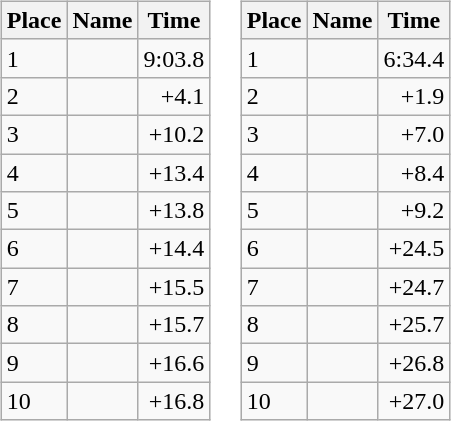<table border="0">
<tr>
<td valign="top"><br><table class="wikitable">
<tr>
<th>Place</th>
<th>Name</th>
<th>Time</th>
</tr>
<tr>
<td>1</td>
<td></td>
<td align="right">9:03.8</td>
</tr>
<tr>
<td>2</td>
<td></td>
<td align="right">+4.1</td>
</tr>
<tr>
<td>3</td>
<td></td>
<td align="right">+10.2</td>
</tr>
<tr>
<td>4</td>
<td></td>
<td align="right">+13.4</td>
</tr>
<tr>
<td>5</td>
<td></td>
<td align="right">+13.8</td>
</tr>
<tr>
<td>6</td>
<td></td>
<td align="right">+14.4</td>
</tr>
<tr>
<td>7</td>
<td></td>
<td align="right">+15.5</td>
</tr>
<tr>
<td>8</td>
<td></td>
<td align="right">+15.7</td>
</tr>
<tr>
<td>9</td>
<td></td>
<td align="right">+16.6</td>
</tr>
<tr>
<td>10</td>
<td></td>
<td align="right">+16.8</td>
</tr>
</table>
</td>
<td valign="top"><br><table class="wikitable">
<tr>
<th>Place</th>
<th>Name</th>
<th>Time</th>
</tr>
<tr>
<td>1</td>
<td></td>
<td align="right">6:34.4</td>
</tr>
<tr>
<td>2</td>
<td></td>
<td align="right">+1.9</td>
</tr>
<tr>
<td>3</td>
<td></td>
<td align="right">+7.0</td>
</tr>
<tr>
<td>4</td>
<td></td>
<td align="right">+8.4</td>
</tr>
<tr>
<td>5</td>
<td></td>
<td align="right">+9.2</td>
</tr>
<tr>
<td>6</td>
<td></td>
<td align="right">+24.5</td>
</tr>
<tr>
<td>7</td>
<td></td>
<td align="right">+24.7</td>
</tr>
<tr>
<td>8</td>
<td></td>
<td align="right">+25.7</td>
</tr>
<tr>
<td>9</td>
<td></td>
<td align="right">+26.8</td>
</tr>
<tr>
<td>10</td>
<td></td>
<td align="right">+27.0</td>
</tr>
</table>
</td>
</tr>
</table>
